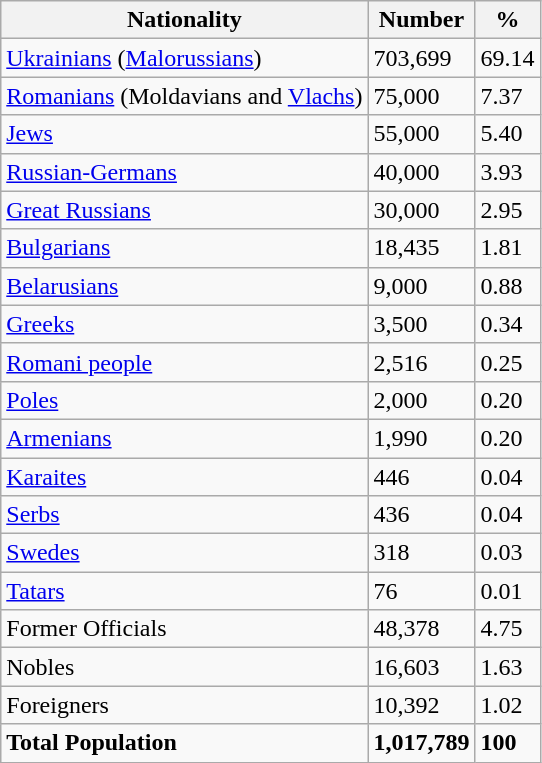<table class="wikitable">
<tr>
<th>Nationality</th>
<th>Number</th>
<th>%</th>
</tr>
<tr>
<td><a href='#'>Ukrainians</a> (<a href='#'>Malorussians</a>)</td>
<td>703,699</td>
<td>69.14</td>
</tr>
<tr>
<td><a href='#'>Romanians</a> (Moldavians and <a href='#'>Vlachs</a>)</td>
<td>75,000</td>
<td>7.37</td>
</tr>
<tr>
<td><a href='#'>Jews</a></td>
<td>55,000</td>
<td>5.40</td>
</tr>
<tr>
<td><a href='#'>Russian-Germans</a></td>
<td>40,000</td>
<td>3.93</td>
</tr>
<tr>
<td><a href='#'>Great Russians</a></td>
<td>30,000</td>
<td>2.95</td>
</tr>
<tr>
<td><a href='#'>Bulgarians</a></td>
<td>18,435</td>
<td>1.81</td>
</tr>
<tr>
<td><a href='#'>Belarusians</a></td>
<td>9,000</td>
<td>0.88</td>
</tr>
<tr>
<td><a href='#'>Greeks</a></td>
<td>3,500</td>
<td>0.34</td>
</tr>
<tr>
<td><a href='#'>Romani people</a></td>
<td>2,516</td>
<td>0.25</td>
</tr>
<tr>
<td><a href='#'>Poles</a></td>
<td>2,000</td>
<td>0.20</td>
</tr>
<tr>
<td><a href='#'>Armenians</a></td>
<td>1,990</td>
<td>0.20</td>
</tr>
<tr>
<td><a href='#'>Karaites</a></td>
<td>446</td>
<td>0.04</td>
</tr>
<tr>
<td><a href='#'>Serbs</a></td>
<td>436</td>
<td>0.04</td>
</tr>
<tr>
<td><a href='#'>Swedes</a></td>
<td>318</td>
<td>0.03</td>
</tr>
<tr>
<td><a href='#'>Tatars</a></td>
<td>76</td>
<td>0.01</td>
</tr>
<tr>
<td>Former Officials</td>
<td>48,378</td>
<td>4.75</td>
</tr>
<tr>
<td>Nobles</td>
<td>16,603</td>
<td>1.63</td>
</tr>
<tr>
<td>Foreigners</td>
<td>10,392</td>
<td>1.02</td>
</tr>
<tr>
<td><strong>Total Population</strong></td>
<td><strong>1,017,789</strong></td>
<td><strong>100</strong></td>
</tr>
</table>
